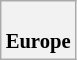<table class="wikitable plainrowheaders" style="background:#fff; font-size:86%; line-height:16px; border:grey solid 1px; border-collapse:collapse;">
<tr>
<th colspan="5"><br>Europe
</th>
</tr>
</table>
